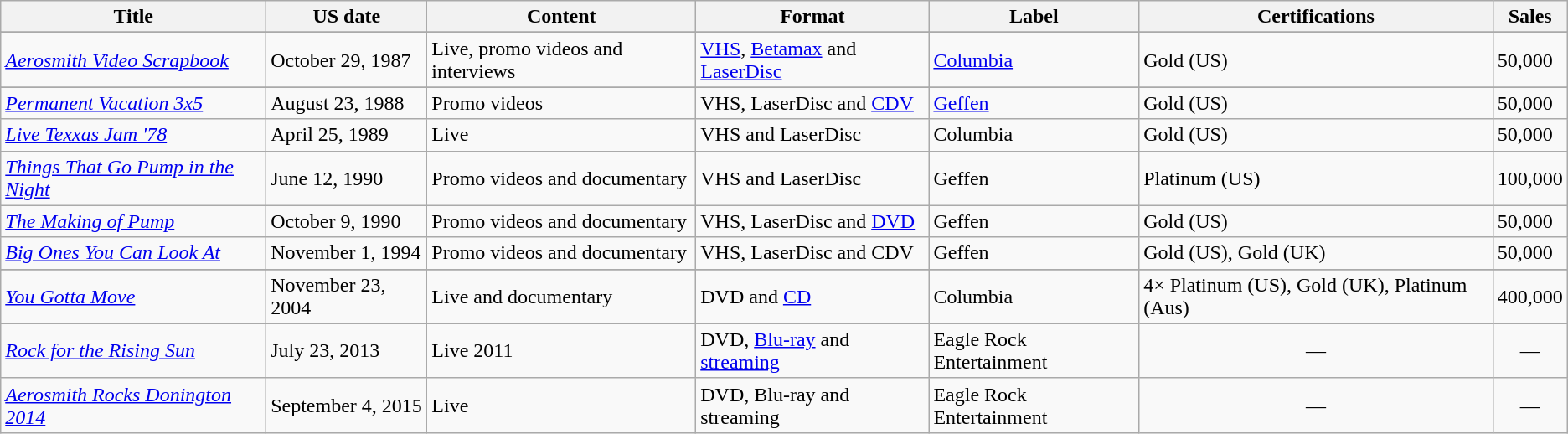<table class="wikitable">
<tr>
<th align="center">Title</th>
<th>US date</th>
<th>Content</th>
<th>Format</th>
<th>Label</th>
<th>Certifications</th>
<th>Sales</th>
</tr>
<tr>
</tr>
<tr>
<td><em><a href='#'>Aerosmith Video Scrapbook</a></em></td>
<td>October 29, 1987</td>
<td>Live, promo videos and interviews</td>
<td><a href='#'>VHS</a>, <a href='#'>Betamax</a> and <a href='#'>LaserDisc</a></td>
<td><a href='#'>Columbia</a></td>
<td>Gold (US)</td>
<td>50,000</td>
</tr>
<tr>
</tr>
<tr>
<td><em><a href='#'>Permanent Vacation 3x5</a></em></td>
<td>August 23, 1988</td>
<td>Promo videos</td>
<td>VHS, LaserDisc and <a href='#'>CDV</a></td>
<td><a href='#'>Geffen</a></td>
<td>Gold (US)</td>
<td>50,000</td>
</tr>
<tr>
<td><em><a href='#'>Live Texxas Jam '78</a></em></td>
<td>April 25, 1989</td>
<td>Live</td>
<td>VHS and LaserDisc</td>
<td>Columbia</td>
<td>Gold (US)</td>
<td>50,000</td>
</tr>
<tr>
</tr>
<tr>
<td><em><a href='#'>Things That Go Pump in the Night</a></em></td>
<td>June 12, 1990</td>
<td>Promo videos and documentary</td>
<td>VHS and LaserDisc</td>
<td>Geffen</td>
<td>Platinum (US)</td>
<td>100,000</td>
</tr>
<tr>
<td><em><a href='#'>The Making of Pump</a></em></td>
<td>October 9, 1990</td>
<td>Promo videos and documentary</td>
<td>VHS, LaserDisc and <a href='#'>DVD</a></td>
<td>Geffen</td>
<td>Gold (US)</td>
<td>50,000</td>
</tr>
<tr>
<td><em><a href='#'>Big Ones You Can Look At</a></em></td>
<td>November 1, 1994</td>
<td>Promo videos and documentary</td>
<td>VHS, LaserDisc and CDV</td>
<td>Geffen</td>
<td>Gold (US), Gold (UK)</td>
<td>50,000</td>
</tr>
<tr>
</tr>
<tr>
<td><em><a href='#'>You Gotta Move</a></em></td>
<td>November 23, 2004</td>
<td>Live and documentary</td>
<td>DVD and <a href='#'>CD</a></td>
<td>Columbia</td>
<td>4× Platinum (US), Gold (UK), Platinum (Aus)</td>
<td>400,000</td>
</tr>
<tr>
<td><em><a href='#'>Rock for the Rising Sun</a></em></td>
<td>July 23, 2013</td>
<td>Live 2011</td>
<td>DVD, <a href='#'>Blu-ray</a> and <a href='#'>streaming</a></td>
<td>Eagle Rock Entertainment</td>
<td align="center">—</td>
<td align="center">—</td>
</tr>
<tr>
<td><em><a href='#'>Aerosmith Rocks Donington 2014</a></em></td>
<td>September 4, 2015</td>
<td>Live</td>
<td>DVD, Blu-ray and streaming</td>
<td>Eagle Rock Entertainment</td>
<td align="center">—</td>
<td align="center">—</td>
</tr>
</table>
